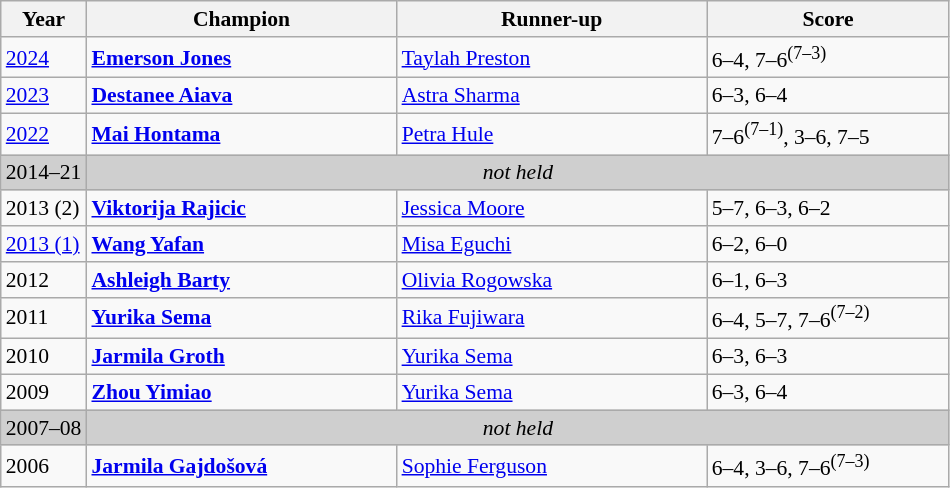<table class="wikitable" style="font-size:90%">
<tr>
<th>Year</th>
<th width="200">Champion</th>
<th width="200">Runner-up</th>
<th width="155">Score</th>
</tr>
<tr>
<td><a href='#'>2024</a></td>
<td> <strong><a href='#'>Emerson Jones</a></strong></td>
<td> <a href='#'>Taylah Preston</a></td>
<td>6–4, 7–6<sup>(7–3)</sup></td>
</tr>
<tr>
<td><a href='#'>2023</a></td>
<td> <strong><a href='#'>Destanee Aiava</a></strong></td>
<td> <a href='#'>Astra Sharma</a></td>
<td>6–3, 6–4</td>
</tr>
<tr>
<td><a href='#'>2022</a></td>
<td> <strong><a href='#'>Mai Hontama</a></strong></td>
<td> <a href='#'>Petra Hule</a></td>
<td>7–6<sup>(7–1)</sup>, 3–6, 7–5</td>
</tr>
<tr>
<td style="background:#cfcfcf">2014–21</td>
<td colspan=3 align=center style="background:#cfcfcf"><em>not held</em></td>
</tr>
<tr>
<td>2013 (2)</td>
<td> <strong><a href='#'>Viktorija Rajicic</a></strong></td>
<td> <a href='#'>Jessica Moore</a></td>
<td>5–7, 6–3, 6–2</td>
</tr>
<tr>
<td><a href='#'>2013 (1)</a></td>
<td> <strong><a href='#'>Wang Yafan</a></strong></td>
<td> <a href='#'>Misa Eguchi</a></td>
<td>6–2, 6–0</td>
</tr>
<tr>
<td>2012</td>
<td> <strong><a href='#'>Ashleigh Barty</a></strong></td>
<td> <a href='#'>Olivia Rogowska</a></td>
<td>6–1, 6–3</td>
</tr>
<tr>
<td>2011</td>
<td> <strong><a href='#'>Yurika Sema</a></strong></td>
<td> <a href='#'>Rika Fujiwara</a></td>
<td>6–4, 5–7, 7–6<sup>(7–2)</sup></td>
</tr>
<tr>
<td>2010</td>
<td> <strong><a href='#'>Jarmila Groth</a></strong></td>
<td> <a href='#'>Yurika Sema</a></td>
<td>6–3, 6–3</td>
</tr>
<tr>
<td>2009</td>
<td> <strong><a href='#'>Zhou Yimiao</a></strong></td>
<td> <a href='#'>Yurika Sema</a></td>
<td>6–3, 6–4</td>
</tr>
<tr>
<td style="background:#cfcfcf">2007–08</td>
<td colspan=3 align=center style="background:#cfcfcf"><em>not held</em></td>
</tr>
<tr>
<td>2006</td>
<td> <strong><a href='#'>Jarmila Gajdošová</a></strong></td>
<td> <a href='#'>Sophie Ferguson</a></td>
<td>6–4, 3–6, 7–6<sup>(7–3)</sup></td>
</tr>
</table>
